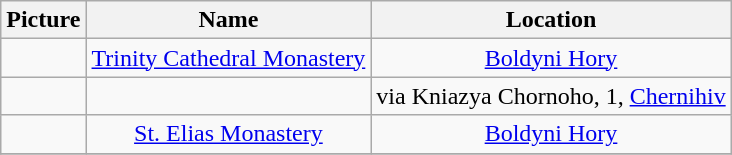<table class="wikitable" style="text-align: center;">
<tr>
<th>Picture</th>
<th>Name</th>
<th>Location</th>
</tr>
<tr>
<td></td>
<td><a href='#'>Trinity Cathedral Monastery</a></td>
<td><a href='#'>Boldyni Hory</a></td>
</tr>
<tr>
<td></td>
<td></td>
<td>via Kniazya Chornoho, 1, <a href='#'>Chernihiv</a></td>
</tr>
<tr>
<td></td>
<td><a href='#'>St. Elias Monastery</a></td>
<td><a href='#'>Boldyni Hory</a></td>
</tr>
<tr>
</tr>
</table>
